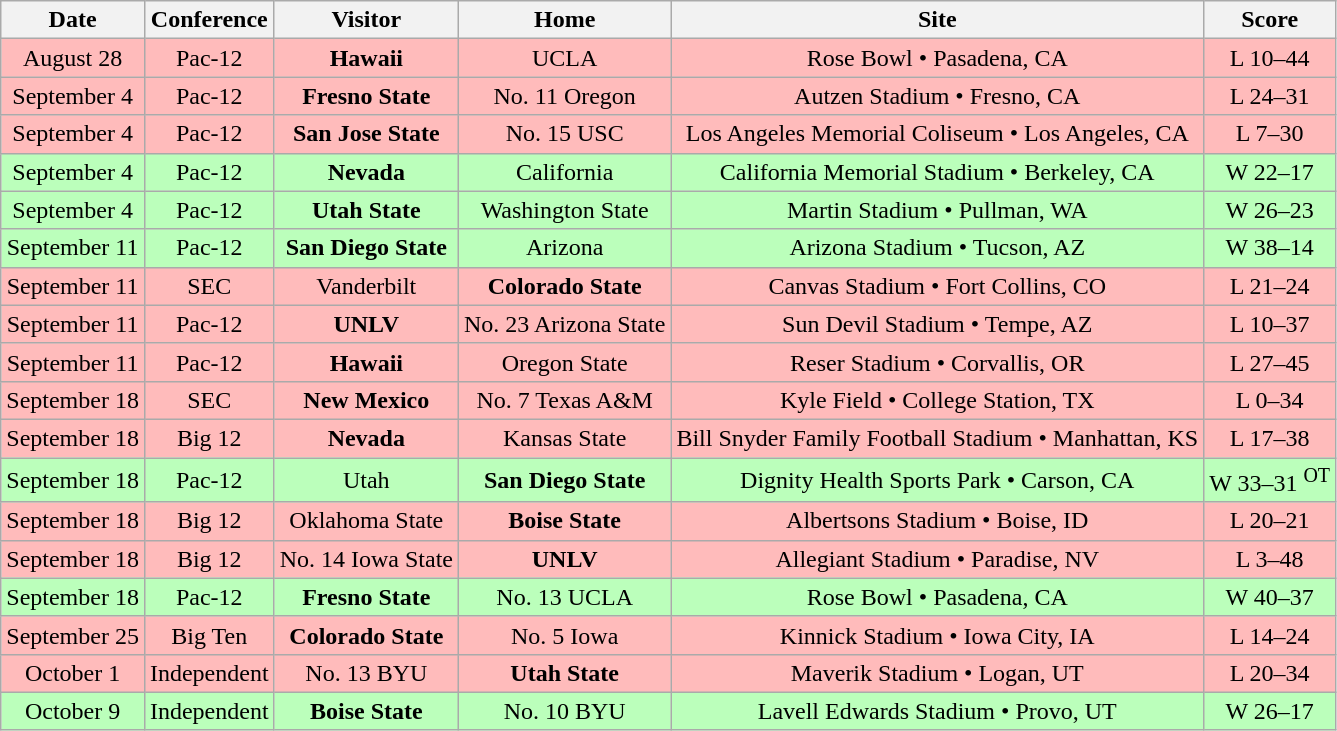<table class="wikitable" style="text-align:center">
<tr>
<th>Date</th>
<th>Conference</th>
<th>Visitor</th>
<th>Home</th>
<th>Site</th>
<th>Score</th>
</tr>
<tr style="background:#fbb;">
<td>August 28</td>
<td>Pac-12</td>
<td><strong>Hawaii</strong></td>
<td>UCLA</td>
<td>Rose Bowl • Pasadena, CA</td>
<td>L 10–44</td>
</tr>
<tr style="background:#fbb;">
<td>September 4</td>
<td>Pac-12</td>
<td><strong>Fresno State</strong></td>
<td>No. 11 Oregon</td>
<td>Autzen Stadium • Fresno, CA</td>
<td>L 24–31</td>
</tr>
<tr style="background:#fbb;">
<td>September 4</td>
<td>Pac-12</td>
<td><strong>San Jose State</strong></td>
<td>No. 15 USC</td>
<td>Los Angeles Memorial Coliseum • Los Angeles, CA</td>
<td>L 7–30</td>
</tr>
<tr style="background:#bfb;">
<td>September 4</td>
<td>Pac-12</td>
<td><strong>Nevada</strong></td>
<td>California</td>
<td>California Memorial Stadium • Berkeley, CA</td>
<td>W 22–17</td>
</tr>
<tr style="background:#bfb;">
<td>September 4</td>
<td>Pac-12</td>
<td><strong>Utah State</strong></td>
<td>Washington State</td>
<td>Martin Stadium • Pullman, WA</td>
<td>W 26–23</td>
</tr>
<tr style="background:#bfb;">
<td>September 11</td>
<td>Pac-12</td>
<td><strong>San Diego State</strong></td>
<td>Arizona</td>
<td>Arizona Stadium • Tucson, AZ</td>
<td>W 38–14</td>
</tr>
<tr style="background:#fbb;">
<td>September 11</td>
<td>SEC</td>
<td>Vanderbilt</td>
<td><strong>Colorado State</strong></td>
<td>Canvas Stadium • Fort Collins, CO</td>
<td>L 21–24</td>
</tr>
<tr style="background:#fbb;">
<td>September 11</td>
<td>Pac-12</td>
<td><strong>UNLV</strong></td>
<td>No. 23 Arizona State</td>
<td>Sun Devil Stadium • Tempe, AZ</td>
<td>L 10–37</td>
</tr>
<tr style="background:#fbb;">
<td>September 11</td>
<td>Pac-12</td>
<td><strong>Hawaii</strong></td>
<td>Oregon State</td>
<td>Reser Stadium • Corvallis, OR</td>
<td>L 27–45</td>
</tr>
<tr style="background:#fbb;">
<td>September 18</td>
<td>SEC</td>
<td><strong>New Mexico</strong></td>
<td>No. 7 Texas A&M</td>
<td>Kyle Field • College Station, TX</td>
<td>L 0–34</td>
</tr>
<tr style="background:#fbb;">
<td>September 18</td>
<td>Big 12</td>
<td><strong>Nevada</strong></td>
<td>Kansas State</td>
<td>Bill Snyder Family Football Stadium • Manhattan, KS</td>
<td>L 17–38</td>
</tr>
<tr style="background:#bfb;">
<td>September 18</td>
<td>Pac-12</td>
<td>Utah</td>
<td><strong>San Diego State</strong></td>
<td>Dignity Health Sports Park • Carson, CA</td>
<td>W 33–31 <sup>OT</sup></td>
</tr>
<tr style="background:#fbb;">
<td>September 18</td>
<td>Big 12</td>
<td>Oklahoma State</td>
<td><strong>Boise State</strong></td>
<td>Albertsons Stadium • Boise, ID</td>
<td>L 20–21</td>
</tr>
<tr style="background:#fbb;">
<td>September 18</td>
<td>Big 12</td>
<td>No. 14 Iowa State</td>
<td><strong>UNLV</strong></td>
<td>Allegiant Stadium • Paradise, NV</td>
<td>L 3–48</td>
</tr>
<tr style="background:#bfb;">
<td>September 18</td>
<td>Pac-12</td>
<td><strong>Fresno State</strong></td>
<td>No. 13 UCLA</td>
<td>Rose Bowl • Pasadena, CA</td>
<td>W 40–37</td>
</tr>
<tr style="background:#fbb;">
<td>September 25</td>
<td>Big Ten</td>
<td><strong>Colorado State</strong></td>
<td>No. 5 Iowa</td>
<td>Kinnick Stadium • Iowa City, IA</td>
<td>L 14–24</td>
</tr>
<tr style="background:#fbb;">
<td>October 1</td>
<td>Independent</td>
<td>No. 13 BYU</td>
<td><strong>Utah State</strong></td>
<td>Maverik Stadium • Logan, UT</td>
<td>L 20–34</td>
</tr>
<tr style="background:#bfb;">
<td>October 9</td>
<td>Independent</td>
<td><strong>Boise State</strong></td>
<td>No. 10 BYU</td>
<td>Lavell Edwards Stadium • Provo, UT</td>
<td>W 26–17</td>
</tr>
</table>
